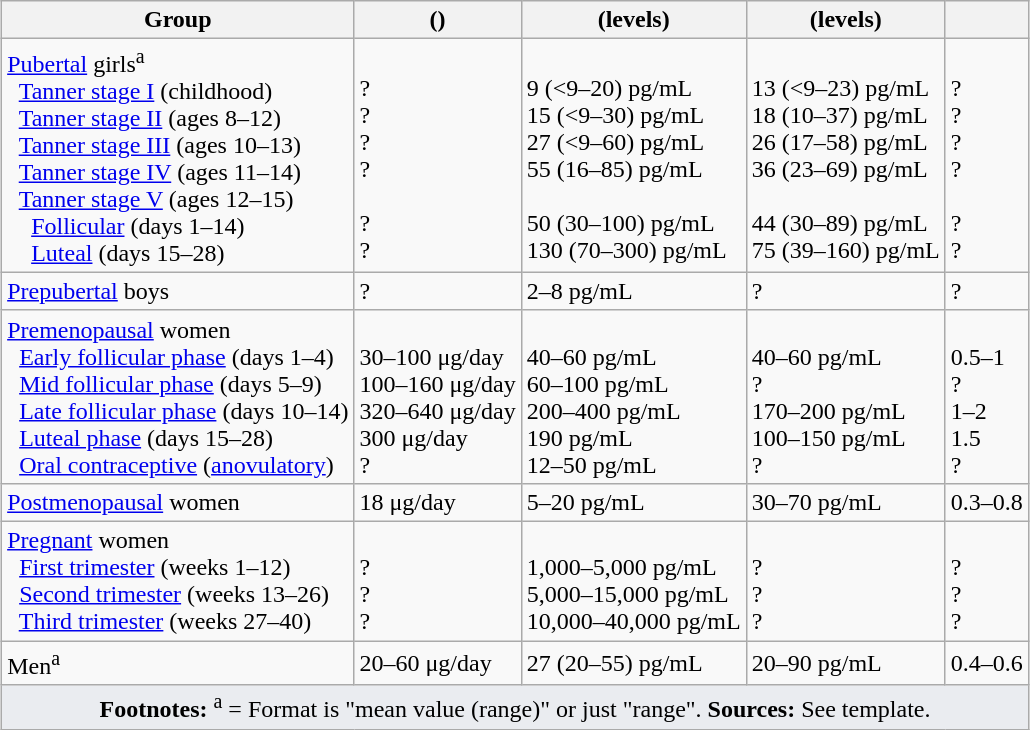<table class="wikitable sortable mw-collapsible" style="margin: 1em auto;">
<tr>
<th>Group</th>
<th> ()</th>
<th> (levels)</th>
<th> (levels)</th>
<th></th>
</tr>
<tr>
<td><a href='#'>Pubertal</a> girls<sup>a</sup><br>  <a href='#'>Tanner stage I</a> (childhood)<br>  <a href='#'>Tanner stage II</a> (ages 8–12)<br>  <a href='#'>Tanner stage III</a> (ages 10–13)<br>  <a href='#'>Tanner stage IV</a> (ages 11–14)<br>  <a href='#'>Tanner stage V</a> (ages 12–15)<br>    <a href='#'>Follicular</a> (days 1–14)<br>    <a href='#'>Luteal</a> (days 15–28)</td>
<td> <br>?<br>?<br>?<br>?<br> <br>?<br>?</td>
<td> <br>9 (<9–20) pg/mL<br>15 (<9–30) pg/mL<br>27 (<9–60) pg/mL<br>55 (16–85) pg/mL<br> <br>50 (30–100) pg/mL<br>130 (70–300) pg/mL</td>
<td> <br>13 (<9–23) pg/mL<br>18 (10–37) pg/mL<br>26 (17–58) pg/mL<br>36 (23–69) pg/mL<br> <br>44 (30–89) pg/mL<br>75 (39–160) pg/mL</td>
<td> <br>?<br>?<br>?<br>?<br> <br>?<br>?</td>
</tr>
<tr>
<td><a href='#'>Prepubertal</a> boys</td>
<td>?</td>
<td>2–8 pg/mL</td>
<td>?</td>
<td>?</td>
</tr>
<tr>
<td><a href='#'>Premenopausal</a> women<br>  <a href='#'>Early follicular phase</a> (days 1–4)<br>  <a href='#'>Mid follicular phase</a> (days 5–9)<br>  <a href='#'>Late follicular phase</a> (days 10–14)<br>  <a href='#'>Luteal phase</a> (days 15–28)<br>  <a href='#'>Oral contraceptive</a> (<a href='#'>anovulatory</a>)</td>
<td> <br>30–100 μg/day<br>100–160 μg/day<br>320–640 μg/day<br>300 μg/day<br>?</td>
<td> <br>40–60 pg/mL<br>60–100 pg/mL<br>200–400 pg/mL<br>190 pg/mL<br>12–50 pg/mL</td>
<td> <br>40–60 pg/mL<br>?<br>170–200 pg/mL<br>100–150 pg/mL<br>?</td>
<td> <br>0.5–1<br>?<br>1–2<br>1.5<br>?</td>
</tr>
<tr>
<td><a href='#'>Postmenopausal</a> women</td>
<td>18 μg/day</td>
<td>5–20 pg/mL</td>
<td>30–70 pg/mL</td>
<td>0.3–0.8</td>
</tr>
<tr>
<td><a href='#'>Pregnant</a> women<br>  <a href='#'>First trimester</a> (weeks 1–12)<br>  <a href='#'>Second trimester</a> (weeks 13–26)<br>  <a href='#'>Third trimester</a> (weeks 27–40)</td>
<td> <br>?<br>?<br>?</td>
<td> <br>1,000–5,000 pg/mL<br>5,000–15,000 pg/mL<br>10,000–40,000 pg/mL</td>
<td> <br>?<br>?<br>?</td>
<td> <br>?<br>?<br>?</td>
</tr>
<tr>
<td>Men<sup>a</sup></td>
<td>20–60 μg/day</td>
<td>27 (20–55) pg/mL</td>
<td>20–90 pg/mL</td>
<td>0.4–0.6</td>
</tr>
<tr class="sortbottom">
<td colspan="5" style="width: 1px; background-color:#eaecf0; text-align: center;"><strong>Footnotes:</strong> <sup>a</sup> = Format is "mean value (range)" or just "range". <strong>Sources:</strong> <noinclude></noinclude><includeonly>See template.</includeonly></td>
</tr>
</table>
